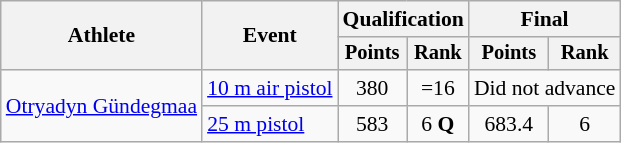<table class="wikitable" style="font-size:90%">
<tr>
<th rowspan="2">Athlete</th>
<th rowspan="2">Event</th>
<th colspan=2>Qualification</th>
<th colspan=2>Final</th>
</tr>
<tr style="font-size:95%">
<th>Points</th>
<th>Rank</th>
<th>Points</th>
<th>Rank</th>
</tr>
<tr align=center>
<td align=left rowspan=2><a href='#'>Otryadyn Gündegmaa</a></td>
<td align=left><a href='#'>10 m air pistol</a></td>
<td>380</td>
<td>=16</td>
<td colspan=2>Did not advance</td>
</tr>
<tr align=center>
<td align=left><a href='#'>25 m pistol</a></td>
<td>583</td>
<td>6 <strong>Q</strong></td>
<td>683.4</td>
<td>6</td>
</tr>
</table>
